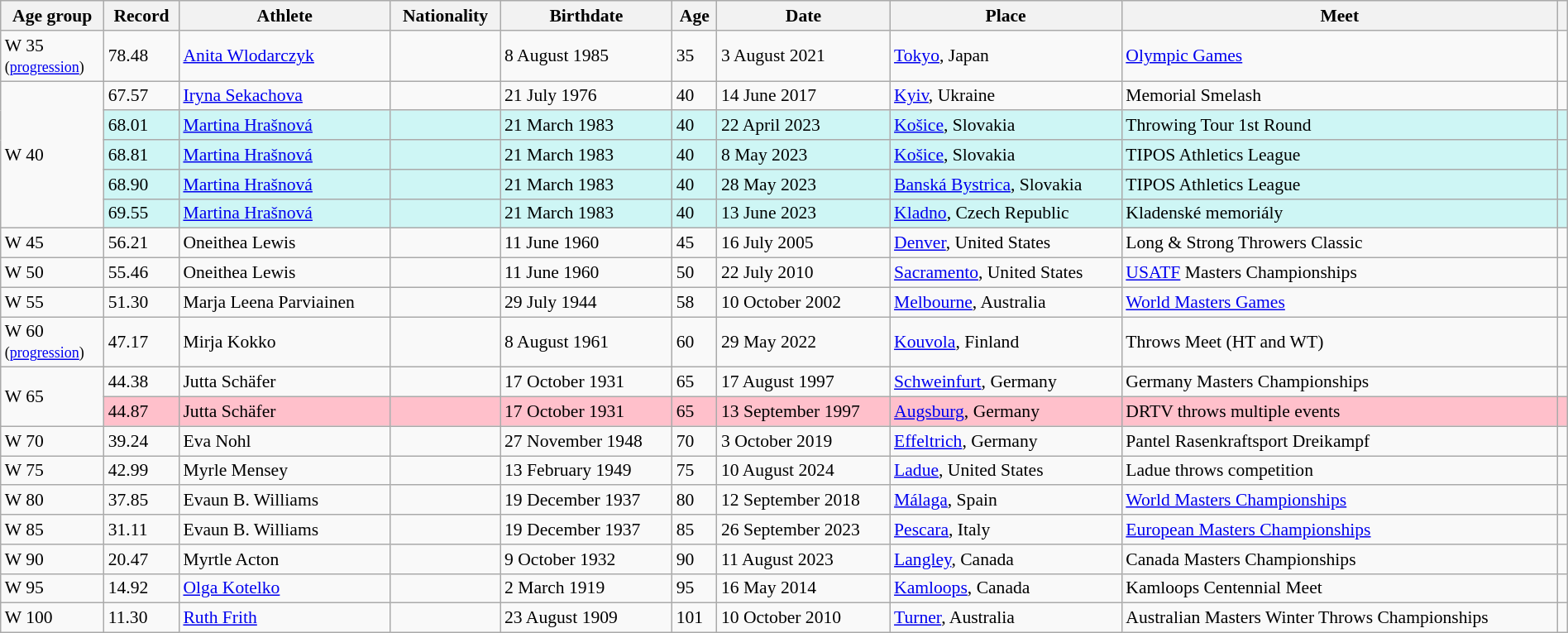<table class="wikitable" style="font-size:90%; width: 100%;">
<tr>
<th>Age group</th>
<th>Record</th>
<th>Athlete</th>
<th>Nationality</th>
<th>Birthdate</th>
<th>Age</th>
<th>Date</th>
<th>Place</th>
<th>Meet</th>
<th></th>
</tr>
<tr>
<td>W 35 <br><small>(<a href='#'>progression</a>)</small></td>
<td>78.48</td>
<td><a href='#'>Anita Wlodarczyk</a></td>
<td></td>
<td>8 August 1985</td>
<td>35</td>
<td>3 August 2021</td>
<td><a href='#'>Tokyo</a>, Japan</td>
<td><a href='#'>Olympic Games</a></td>
<td></td>
</tr>
<tr>
<td rowspan=5>W 40</td>
<td>67.57</td>
<td><a href='#'>Iryna Sekachova</a></td>
<td></td>
<td>21 July 1976</td>
<td>40</td>
<td>14 June 2017</td>
<td><a href='#'>Kyiv</a>, Ukraine</td>
<td>Memorial Smelash</td>
<td></td>
</tr>
<tr style="background:#cef6f5;">
<td>68.01</td>
<td><a href='#'>Martina Hrašnová</a></td>
<td></td>
<td>21 March 1983</td>
<td>40</td>
<td>22 April 2023</td>
<td><a href='#'>Košice</a>, Slovakia</td>
<td>Throwing Tour 1st Round</td>
<td></td>
</tr>
<tr style="background:#cef6f5;">
<td>68.81</td>
<td><a href='#'>Martina Hrašnová</a></td>
<td></td>
<td>21 March 1983</td>
<td>40</td>
<td>8 May 2023</td>
<td><a href='#'>Košice</a>, Slovakia</td>
<td>TIPOS Athletics League</td>
<td></td>
</tr>
<tr style="background:#cef6f5;">
<td>68.90</td>
<td><a href='#'>Martina Hrašnová</a></td>
<td></td>
<td>21 March 1983</td>
<td>40</td>
<td>28 May 2023</td>
<td><a href='#'>Banská Bystrica</a>, Slovakia</td>
<td>TIPOS Athletics League</td>
<td></td>
</tr>
<tr style="background:#cef6f5;">
<td>69.55</td>
<td><a href='#'>Martina Hrašnová</a></td>
<td></td>
<td>21 March 1983</td>
<td>40</td>
<td>13 June 2023</td>
<td><a href='#'>Kladno</a>, Czech Republic</td>
<td>Kladenské memoriály</td>
<td></td>
</tr>
<tr>
<td>W 45</td>
<td>56.21</td>
<td>Oneithea Lewis</td>
<td></td>
<td>11 June 1960</td>
<td>45</td>
<td>16 July 2005</td>
<td><a href='#'>Denver</a>, United States</td>
<td>Long & Strong Throwers Classic</td>
<td></td>
</tr>
<tr>
<td>W 50</td>
<td>55.46</td>
<td>Oneithea Lewis</td>
<td></td>
<td>11 June 1960</td>
<td>50</td>
<td>22 July 2010</td>
<td><a href='#'>Sacramento</a>, United States</td>
<td><a href='#'>USATF</a> Masters Championships</td>
<td></td>
</tr>
<tr>
<td>W 55</td>
<td>51.30</td>
<td>Marja Leena Parviainen</td>
<td></td>
<td>29 July 1944</td>
<td>58</td>
<td>10 October 2002</td>
<td><a href='#'>Melbourne</a>, Australia</td>
<td><a href='#'>World Masters Games</a></td>
<td></td>
</tr>
<tr>
<td>W 60 <br><small>(<a href='#'>progression</a>)</small></td>
<td>47.17</td>
<td>Mirja Kokko</td>
<td></td>
<td>8 August 1961</td>
<td>60</td>
<td>29 May 2022</td>
<td><a href='#'>Kouvola</a>, Finland</td>
<td>Throws Meet (HT and WT)</td>
<td></td>
</tr>
<tr>
<td rowspan=2>W 65</td>
<td>44.38</td>
<td>Jutta Schäfer</td>
<td></td>
<td>17 October 1931</td>
<td>65</td>
<td>17 August 1997</td>
<td><a href='#'>Schweinfurt</a>, Germany</td>
<td>Germany Masters Championships</td>
<td></td>
</tr>
<tr style="background:pink">
<td>44.87</td>
<td>Jutta Schäfer</td>
<td></td>
<td>17 October 1931</td>
<td>65</td>
<td>13 September 1997</td>
<td><a href='#'>Augsburg</a>, Germany</td>
<td>DRTV throws multiple events</td>
<td></td>
</tr>
<tr>
<td>W 70</td>
<td>39.24</td>
<td>Eva Nohl</td>
<td></td>
<td>27 November 1948</td>
<td>70</td>
<td>3 October 2019</td>
<td><a href='#'>Effeltrich</a>, Germany</td>
<td>Pantel Rasenkraftsport Dreikampf</td>
<td></td>
</tr>
<tr>
<td>W 75</td>
<td>42.99</td>
<td>Myrle Mensey</td>
<td></td>
<td>13 February 1949</td>
<td>75</td>
<td>10 August 2024</td>
<td><a href='#'>Ladue</a>, United States</td>
<td>Ladue throws competition</td>
</tr>
<tr>
<td>W 80</td>
<td>37.85</td>
<td>Evaun B. Williams</td>
<td></td>
<td>19 December 1937</td>
<td>80</td>
<td>12 September 2018</td>
<td><a href='#'>Málaga</a>, Spain</td>
<td><a href='#'>World Masters Championships</a></td>
<td></td>
</tr>
<tr>
<td>W 85</td>
<td>31.11</td>
<td>Evaun B. Williams</td>
<td></td>
<td>19 December 1937</td>
<td>85</td>
<td>26 September 2023</td>
<td><a href='#'>Pescara</a>, Italy</td>
<td><a href='#'>European Masters Championships</a></td>
<td></td>
</tr>
<tr>
<td>W 90</td>
<td>20.47</td>
<td>Myrtle Acton</td>
<td></td>
<td>9 October 1932</td>
<td>90</td>
<td>11 August 2023</td>
<td><a href='#'>Langley</a>, Canada</td>
<td>Canada Masters Championships</td>
<td></td>
</tr>
<tr>
<td>W 95</td>
<td>14.92</td>
<td><a href='#'>Olga Kotelko</a></td>
<td></td>
<td>2 March 1919</td>
<td>95</td>
<td>16 May 2014</td>
<td><a href='#'>Kamloops</a>, Canada</td>
<td>Kamloops Centennial Meet</td>
<td></td>
</tr>
<tr>
<td>W 100</td>
<td>11.30</td>
<td><a href='#'>Ruth Frith</a></td>
<td></td>
<td>23 August 1909</td>
<td>101</td>
<td>10 October 2010 </td>
<td><a href='#'>Turner</a>, Australia</td>
<td>Australian Masters Winter Throws Championships</td>
<td></td>
</tr>
</table>
